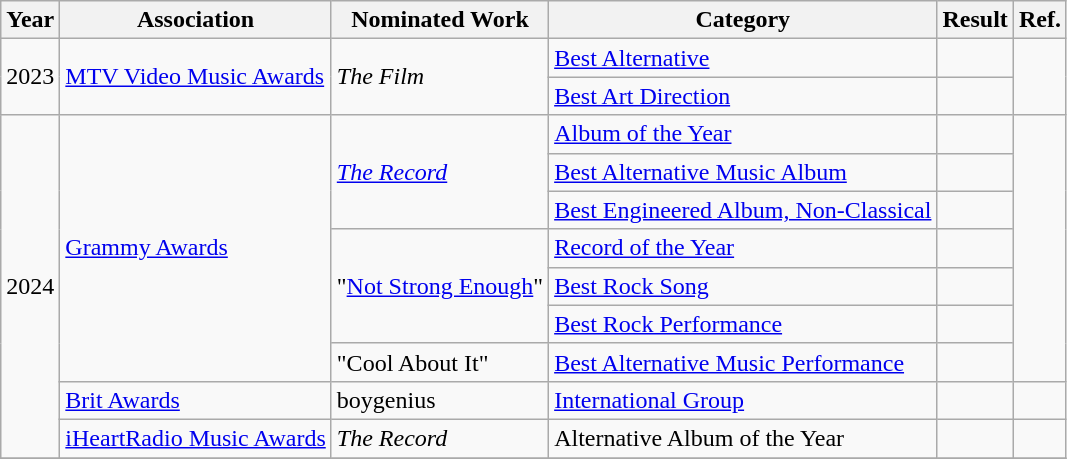<table class="wikitable">
<tr>
<th scope="col">Year</th>
<th scope="col">Association</th>
<th scope="col">Nominated Work</th>
<th scope="col">Category</th>
<th scope="col">Result</th>
<th scope="col">Ref.</th>
</tr>
<tr>
<td rowspan="2">2023</td>
<td rowspan=2><a href='#'>MTV Video Music Awards</a></td>
<td rowspan="2"><em>The Film</em></td>
<td scope="row"><a href='#'>Best Alternative</a></td>
<td></td>
<td rowspan="2"></td>
</tr>
<tr>
<td scope="row"><a href='#'>Best Art Direction</a></td>
<td></td>
</tr>
<tr>
<td rowspan="9">2024</td>
<td rowspan=7><a href='#'>Grammy Awards</a></td>
<td rowspan="3"><em><a href='#'>The Record</a></em></td>
<td scope="row"><a href='#'>Album of the Year</a></td>
<td></td>
<td rowspan="7"></td>
</tr>
<tr>
<td scope="row"><a href='#'>Best Alternative Music Album</a></td>
<td></td>
</tr>
<tr>
<td scope="row"><a href='#'>Best Engineered Album, Non-Classical</a></td>
<td></td>
</tr>
<tr>
<td rowspan="3">"<a href='#'>Not Strong Enough</a>"</td>
<td scope="row"><a href='#'>Record of the Year</a></td>
<td></td>
</tr>
<tr>
<td scope="row"><a href='#'>Best Rock Song</a></td>
<td></td>
</tr>
<tr>
<td scope="row"><a href='#'>Best Rock Performance</a></td>
<td></td>
</tr>
<tr>
<td>"Cool About It"</td>
<td scope="row"><a href='#'>Best Alternative Music Performance</a></td>
<td></td>
</tr>
<tr>
<td><a href='#'>Brit Awards</a></td>
<td>boygenius</td>
<td><a href='#'>International Group</a></td>
<td></td>
<td align="center"></td>
</tr>
<tr>
<td><a href='#'>iHeartRadio Music Awards</a></td>
<td><em>The Record</em></td>
<td>Alternative Album of the Year</td>
<td></td>
<td style="text-align:center;"></td>
</tr>
<tr>
</tr>
</table>
